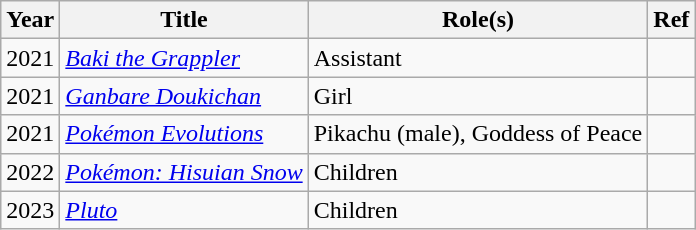<table class="wikitable">
<tr>
<th>Year</th>
<th>Title</th>
<th>Role(s)</th>
<th>Ref</th>
</tr>
<tr>
<td>2021</td>
<td><em><a href='#'>Baki the Grappler</a></em></td>
<td>Assistant</td>
<td></td>
</tr>
<tr>
<td>2021</td>
<td><em><a href='#'>Ganbare Doukichan</a></em></td>
<td>Girl</td>
<td></td>
</tr>
<tr>
<td>2021</td>
<td><em><a href='#'>Pokémon Evolutions</a></em></td>
<td>Pikachu (male), Goddess of Peace</td>
<td></td>
</tr>
<tr>
<td>2022</td>
<td><em><a href='#'>Pokémon: Hisuian Snow</a></em></td>
<td>Children</td>
<td></td>
</tr>
<tr>
<td>2023</td>
<td><em><a href='#'>Pluto</a></em></td>
<td>Children</td>
<td></td>
</tr>
</table>
